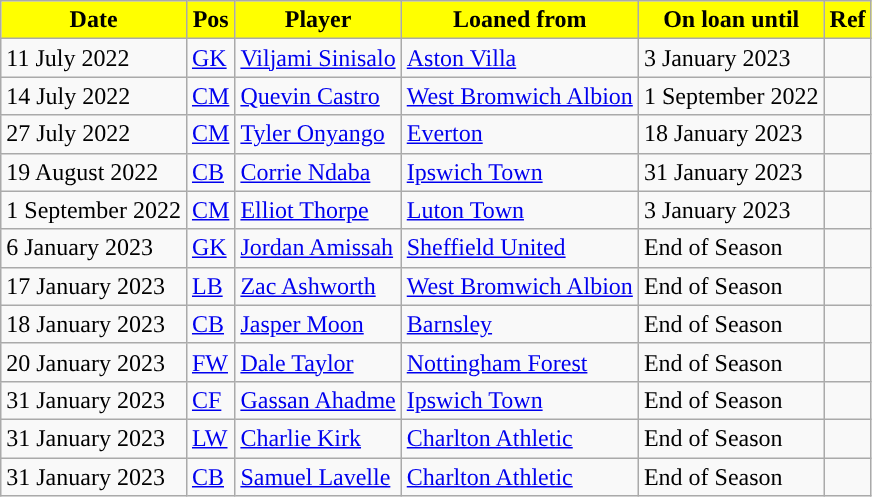<table class="wikitable plainrowheaders sortable">
<tr>
<th style="background-color:#FFFF00; color:#000000; ">Date</th>
<th style="background-color:#FFFF00; color:#000000; ">Pos</th>
<th style="background-color:#FFFF00; color:#000000; ">Player</th>
<th style="background-color:#FFFF00; color:#000000; ">Loaned from</th>
<th style="background-color:#FFFF00; color:#000000; ">On loan until</th>
<th style="background-color:#FFFF00; color:#000000; ">Ref</th>
</tr>
<tr>
<td>11 July 2022</td>
<td><a href='#'>GK</a></td>
<td> <a href='#'>Viljami Sinisalo</a></td>
<td> <a href='#'>Aston Villa</a></td>
<td>3 January 2023</td>
<td></td>
</tr>
<tr>
<td>14 July 2022</td>
<td><a href='#'>CM</a></td>
<td> <a href='#'>Quevin Castro</a></td>
<td> <a href='#'>West Bromwich Albion</a></td>
<td>1 September 2022</td>
<td></td>
</tr>
<tr>
<td>27 July 2022</td>
<td><a href='#'>CM</a></td>
<td> <a href='#'>Tyler Onyango</a></td>
<td> <a href='#'>Everton</a></td>
<td>18 January 2023</td>
<td></td>
</tr>
<tr>
<td>19 August 2022</td>
<td><a href='#'>CB</a></td>
<td> <a href='#'>Corrie Ndaba</a></td>
<td> <a href='#'>Ipswich Town</a></td>
<td>31 January 2023</td>
<td></td>
</tr>
<tr>
<td>1 September 2022</td>
<td><a href='#'>CM</a></td>
<td> <a href='#'>Elliot Thorpe</a></td>
<td> <a href='#'>Luton Town</a></td>
<td>3 January 2023</td>
<td></td>
</tr>
<tr>
<td>6 January 2023</td>
<td><a href='#'>GK</a></td>
<td> <a href='#'>Jordan Amissah</a></td>
<td> <a href='#'>Sheffield United</a></td>
<td>End of Season</td>
<td></td>
</tr>
<tr>
<td>17 January 2023</td>
<td><a href='#'>LB</a></td>
<td> <a href='#'>Zac Ashworth</a></td>
<td> <a href='#'>West Bromwich Albion</a></td>
<td>End of Season</td>
<td></td>
</tr>
<tr>
<td>18 January 2023</td>
<td><a href='#'>CB</a></td>
<td> <a href='#'>Jasper Moon</a></td>
<td> <a href='#'>Barnsley</a></td>
<td>End of Season</td>
<td></td>
</tr>
<tr>
<td>20 January 2023</td>
<td><a href='#'>FW</a></td>
<td> <a href='#'>Dale Taylor</a></td>
<td> <a href='#'>Nottingham Forest</a></td>
<td>End of Season</td>
<td></td>
</tr>
<tr>
<td>31 January 2023</td>
<td><a href='#'>CF</a></td>
<td> <a href='#'>Gassan Ahadme</a></td>
<td> <a href='#'>Ipswich Town</a></td>
<td>End of Season</td>
<td></td>
</tr>
<tr>
<td>31 January 2023</td>
<td><a href='#'>LW</a></td>
<td> <a href='#'>Charlie Kirk</a></td>
<td> <a href='#'>Charlton Athletic</a></td>
<td>End of Season</td>
<td></td>
</tr>
<tr>
<td>31 January 2023</td>
<td><a href='#'>CB</a></td>
<td> <a href='#'>Samuel Lavelle</a></td>
<td> <a href='#'>Charlton Athletic</a></td>
<td>End of Season</td>
<td></td>
</tr>
</table>
